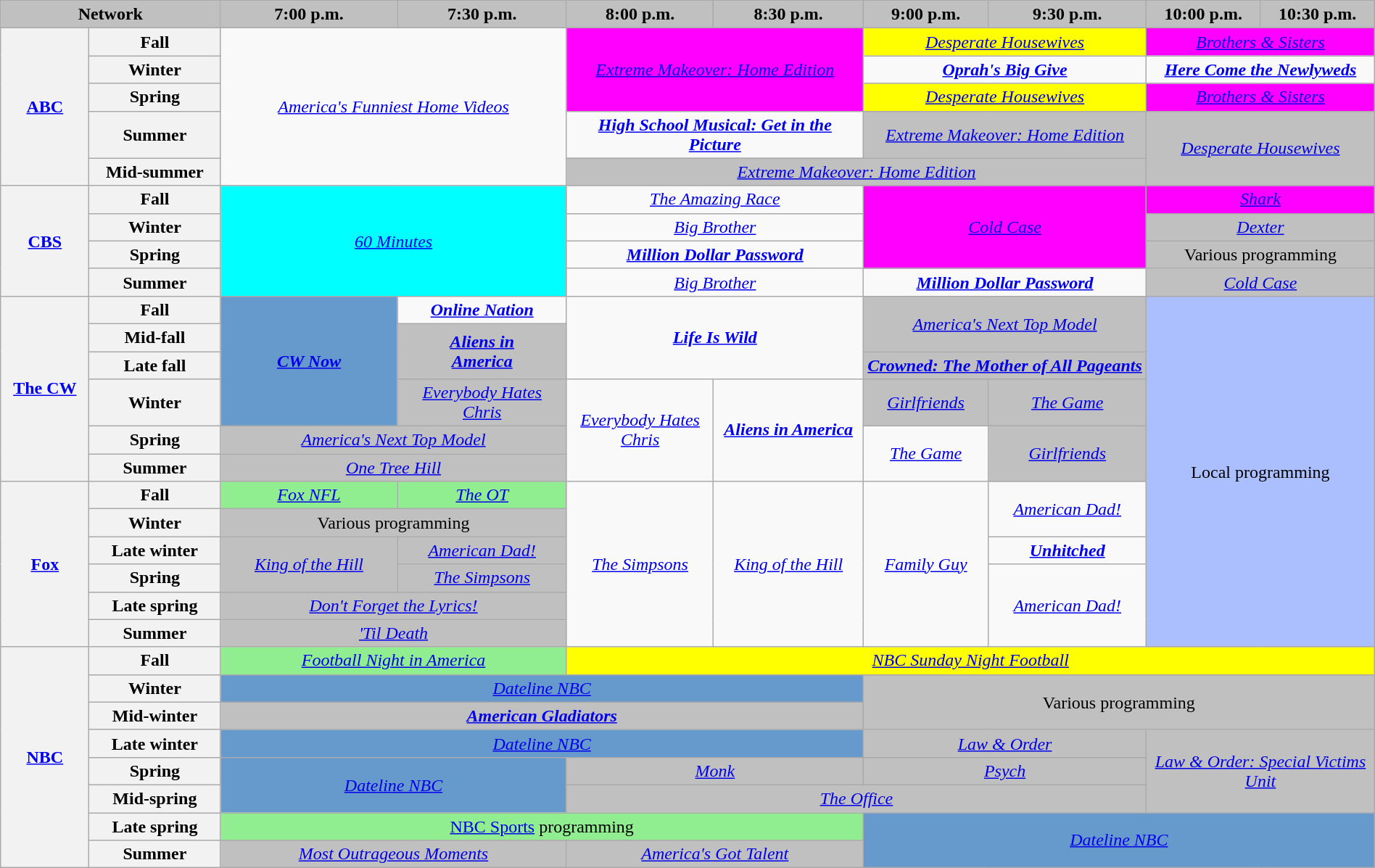<table class="wikitable" style="width:100%;margin-right:0;text-align:center">
<tr>
<th colspan="2" style="background-color:#C0C0C0;text-align:center;width:16%">Network</th>
<th style="background-color:#C0C0C0;text-align:center;width:12.9%">7:00 p.m.</th>
<th style="background-color:#C0C0C0;text-align:center;width:12.3%">7:30 p.m.</th>
<th style="background-color:#C0C0C0;text-align:center;width:10.7%">8:00 p.m.</th>
<th style="background-color:#C0C0C0;text-align:center;width:10.9%">8:30 p.m.</th>
<th style="background-color:#C0C0C0;text-align:center;width:9.1%">9:00 p.m.</th>
<th style="background-color:#C0C0C0;text-align:center;width:11.5%">9:30 p.m.</th>
<th style="background-color:#C0C0C0;text-align:center">10:00 p.m.</th>
<th style="background-color:#C0C0C0;text-align:center">10:30 p.m.</th>
</tr>
<tr>
<th rowspan="5"><a href='#'>ABC</a></th>
<th>Fall</th>
<td rowspan="5" colspan="2"><em><a href='#'>America's Funniest Home Videos</a></em></td>
<td rowspan="3" style="background:#FF00FF;" colspan="2"><em><a href='#'>Extreme Makeover: Home Edition</a></em> </td>
<td style="background:#FFFF00;" colspan="2"><em><a href='#'>Desperate Housewives</a></em> </td>
<td style="background:#FF00FF;" colspan="2"><em><a href='#'>Brothers & Sisters</a></em> </td>
</tr>
<tr>
<th>Winter</th>
<td colspan="2"><strong><em><a href='#'>Oprah's Big Give</a></em></strong></td>
<td colspan="2"><strong><em><a href='#'>Here Come the Newlyweds</a></em></strong></td>
</tr>
<tr>
<th>Spring</th>
<td style="background:#FFFF00;" colspan="2"><em><a href='#'>Desperate Housewives</a></em> </td>
<td style="background:#FF00FF;" colspan="2"><em><a href='#'>Brothers & Sisters</a></em> </td>
</tr>
<tr>
<th>Summer</th>
<td colspan="2"><strong><em><a href='#'>High School Musical: Get in the Picture</a></em></strong></td>
<td colspan="2" style="background:#C0C0C0;"><em><a href='#'>Extreme Makeover: Home Edition</a></em> </td>
<td colspan="2" rowspan="2" style="background:#C0C0C0;"><em><a href='#'>Desperate Housewives</a></em> </td>
</tr>
<tr>
<th>Mid-summer</th>
<td colspan="4" style="background:#C0C0C0;"><em><a href='#'>Extreme Makeover: Home Edition</a></em> </td>
</tr>
<tr>
<th rowspan="4"><a href='#'>CBS</a></th>
<th>Fall</th>
<td style="background:#00FFFF;" colspan="2" rowspan="4"><em><a href='#'>60 Minutes</a></em> </td>
<td colspan="2"><em><a href='#'>The Amazing Race</a></em></td>
<td style="background:#FF00FF;" colspan="2" rowspan="3"><em><a href='#'>Cold Case</a></em> </td>
<td style="background:#FF00FF;" colspan="2"><em><a href='#'>Shark</a></em> </td>
</tr>
<tr>
<th>Winter</th>
<td colspan="2"><em><a href='#'>Big Brother</a></em></td>
<td colspan="2" style="background:#C0C0C0;"><em><a href='#'>Dexter</a></em> </td>
</tr>
<tr>
<th>Spring</th>
<td colspan="2"><strong><em><a href='#'>Million Dollar Password</a></em></strong></td>
<td style="background:#C0C0C0;"  colspan="2">Various programming</td>
</tr>
<tr>
<th>Summer</th>
<td colspan="2"><em><a href='#'>Big Brother</a></em></td>
<td colspan="2"><strong><em><a href='#'>Million Dollar Password</a></em></strong></td>
<td style="background:#C0C0C0;" colspan="2"><em><a href='#'>Cold Case</a></em> </td>
</tr>
<tr>
<th rowspan="6"><a href='#'>The CW</a></th>
<th>Fall</th>
<td style="background:#6699CC;" rowspan="4"><strong><em><a href='#'>CW Now</a></em></strong></td>
<td><strong><em><a href='#'>Online Nation</a></em></strong></td>
<td colspan="2" rowspan="3"><strong><em><a href='#'>Life Is Wild</a></em></strong></td>
<td colspan="2" rowspan="2" style="background:#C0C0C0;" style="background:#C0C0C0;"><em><a href='#'>America's Next Top Model</a></em> </td>
<td style="background:#abbfff;" colspan="2" rowspan="12">Local programming</td>
</tr>
<tr>
<th>Mid-fall</th>
<td rowspan="2" style="background:#C0C0C0;"><strong><em><a href='#'>Aliens in<br>America</a></em></strong> </td>
</tr>
<tr>
<th>Late fall</th>
<td colspan="2" style="background:#C0C0C0;"><strong><em><a href='#'>Crowned: The Mother of All Pageants</a></em></strong> </td>
</tr>
<tr>
<th>Winter</th>
<td style="background:#C0C0C0;"><em><a href='#'>Everybody Hates Chris</a></em> </td>
<td rowspan="3"><em><a href='#'>Everybody Hates Chris</a></em></td>
<td rowspan="3"><strong><em><a href='#'>Aliens in America</a></em></strong></td>
<td style="background:#C0C0C0;"><em><a href='#'>Girlfriends</a></em> </td>
<td style="background:#C0C0C0;"><em><a href='#'>The Game</a></em> </td>
</tr>
<tr>
<th>Spring</th>
<td colspan="2" style="background:#C0C0C0;"><em><a href='#'>America's Next Top Model</a></em> </td>
<td rowspan="2"><em><a href='#'>The Game</a></em></td>
<td rowspan="2" style="background:#C0C0C0;"><em><a href='#'>Girlfriends</a></em> </td>
</tr>
<tr>
<th>Summer</th>
<td colspan="2" style="background:#C0C0C0;"><em><a href='#'>One Tree Hill</a></em> </td>
</tr>
<tr>
<th rowspan="6"><a href='#'>Fox</a></th>
<th>Fall</th>
<td style="background:lightgreen"><em><a href='#'>Fox NFL</a></em> </td>
<td style="background:lightgreen"><em><a href='#'>The OT</a></em></td>
<td rowspan="6"><em><a href='#'>The Simpsons</a></em></td>
<td rowspan="6"><em><a href='#'>King of the Hill</a></em></td>
<td rowspan="6"><em><a href='#'>Family Guy</a></em></td>
<td rowspan="2"><em><a href='#'>American Dad!</a></em></td>
</tr>
<tr>
<th>Winter</th>
<td style="background:#C0C0C0;" colspan="2">Various programming</td>
</tr>
<tr>
<th>Late winter</th>
<td rowspan="2" style="background:#C0C0C0;"><em><a href='#'>King of the Hill</a></em> </td>
<td style="background:#C0C0C0;"><em><a href='#'>American Dad!</a></em> </td>
<td><strong><em><a href='#'>Unhitched</a></em></strong></td>
</tr>
<tr>
<th>Spring</th>
<td style="background:#C0C0C0;"><em><a href='#'>The Simpsons</a></em> </td>
<td rowspan="3"><em><a href='#'>American Dad!</a></em></td>
</tr>
<tr>
<th>Late spring</th>
<td colspan="2" style="background:#C0C0C0;"><em><a href='#'>Don't Forget the Lyrics!</a></em> </td>
</tr>
<tr>
<th>Summer</th>
<td style="background:#C0C0C0;" colspan="2"><em><a href='#'>'Til Death</a></em> </td>
</tr>
<tr>
<th rowspan="8"><a href='#'>NBC</a></th>
<th>Fall</th>
<td colspan="2" style="background:lightgreen;"><em><a href='#'>Football Night in America</a></em></td>
<td colspan="6" style="background:yellow;"><em><a href='#'>NBC Sunday Night Football</a></em>  </td>
</tr>
<tr>
<th>Winter</th>
<td style="background:#6699CC;" colspan="4"><em><a href='#'>Dateline NBC</a></em></td>
<td colspan="4" rowspan="2" style="background:#C0C0C0;">Various programming</td>
</tr>
<tr>
<th>Mid-winter</th>
<td colspan="4" style="background:#C0C0C0;"><strong><em><a href='#'>American Gladiators</a></em></strong> </td>
</tr>
<tr>
<th>Late winter</th>
<td style="background:#6699CC;" colspan="4"><em><a href='#'>Dateline NBC</a></em></td>
<td colspan="2" style="background:#C0C0C0;"><em><a href='#'>Law & Order</a></em> </td>
<td colspan="2" rowspan="3" style="background:#C0C0C0;"><em><a href='#'>Law & Order: Special Victims Unit</a></em> </td>
</tr>
<tr>
<th>Spring</th>
<td style="background:#6699CC;" colspan="2" rowspan="2"><em><a href='#'>Dateline NBC</a></em></td>
<td colspan="2" style="background:#C0C0C0;"><em><a href='#'>Monk</a></em> </td>
<td colspan="2" style="background:#C0C0C0;"><em><a href='#'>Psych</a></em> </td>
</tr>
<tr>
<th>Mid-spring</th>
<td style="background:#C0C0C0;" colspan="4"><em><a href='#'>The Office</a></em> </td>
</tr>
<tr>
<th>Late spring</th>
<td colspan="4" style="background:lightgreen;"><a href='#'>NBC Sports</a> programming</td>
<td colspan="4" rowspan="2" style="background:#6699CC;"><em><a href='#'>Dateline NBC</a></em></td>
</tr>
<tr>
<th>Summer</th>
<td colspan="2" style="background:#C0C0C0;"><em><a href='#'>Most Outrageous Moments</a></em> </td>
<td colspan="2" style="background:#C0C0C0;"><em><a href='#'>America's Got Talent</a></em> </td>
</tr>
</table>
